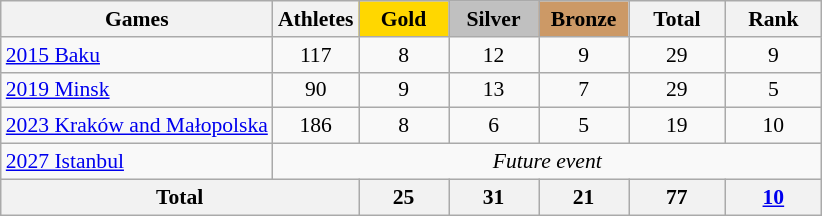<table class="wikitable" style="text-align:center; font-size:90%;">
<tr>
<th>Games</th>
<th>Athletes</th>
<td style="background:gold; width:3.7em; font-weight:bold;">Gold</td>
<td style="background:silver; width:3.7em; font-weight:bold;">Silver</td>
<td style="background:#cc9966; width:3.7em; font-weight:bold;">Bronze</td>
<th style="width:4em; font-weight:bold;">Total</th>
<th style="width:4em; font-weight:bold;">Rank</th>
</tr>
<tr>
<td align=left><a href='#'>2015 Baku</a></td>
<td>117</td>
<td>8</td>
<td>12</td>
<td>9</td>
<td>29</td>
<td>9</td>
</tr>
<tr>
<td align=left><a href='#'>2019 Minsk</a></td>
<td>90</td>
<td>9</td>
<td>13</td>
<td>7</td>
<td>29</td>
<td>5</td>
</tr>
<tr>
<td align=left><a href='#'>2023 Kraków and Małopolska</a></td>
<td>186</td>
<td>8</td>
<td>6</td>
<td>5</td>
<td>19</td>
<td>10</td>
</tr>
<tr>
<td align=left><a href='#'>2027 Istanbul</a></td>
<td colspan=6><em>Future event</em></td>
</tr>
<tr>
<th colspan=2>Total</th>
<th>25</th>
<th>31</th>
<th>21</th>
<th>77</th>
<th><a href='#'>10</a></th>
</tr>
</table>
